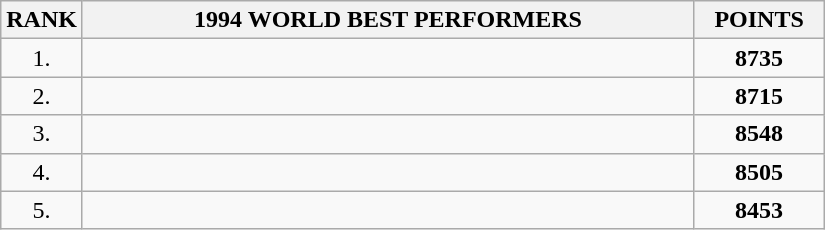<table class=wikitable>
<tr>
<th>RANK</th>
<th align="center" style="width: 25em">1994 WORLD BEST PERFORMERS</th>
<th align="center" style="width: 5em">POINTS</th>
</tr>
<tr>
<td align="center">1.</td>
<td></td>
<td align="center"><strong>8735</strong></td>
</tr>
<tr>
<td align="center">2.</td>
<td></td>
<td align="center"><strong>8715</strong></td>
</tr>
<tr>
<td align="center">3.</td>
<td></td>
<td align="center"><strong>8548</strong></td>
</tr>
<tr>
<td align="center">4.</td>
<td></td>
<td align="center"><strong>8505</strong></td>
</tr>
<tr>
<td align="center">5.</td>
<td></td>
<td align="center"><strong>8453</strong></td>
</tr>
</table>
